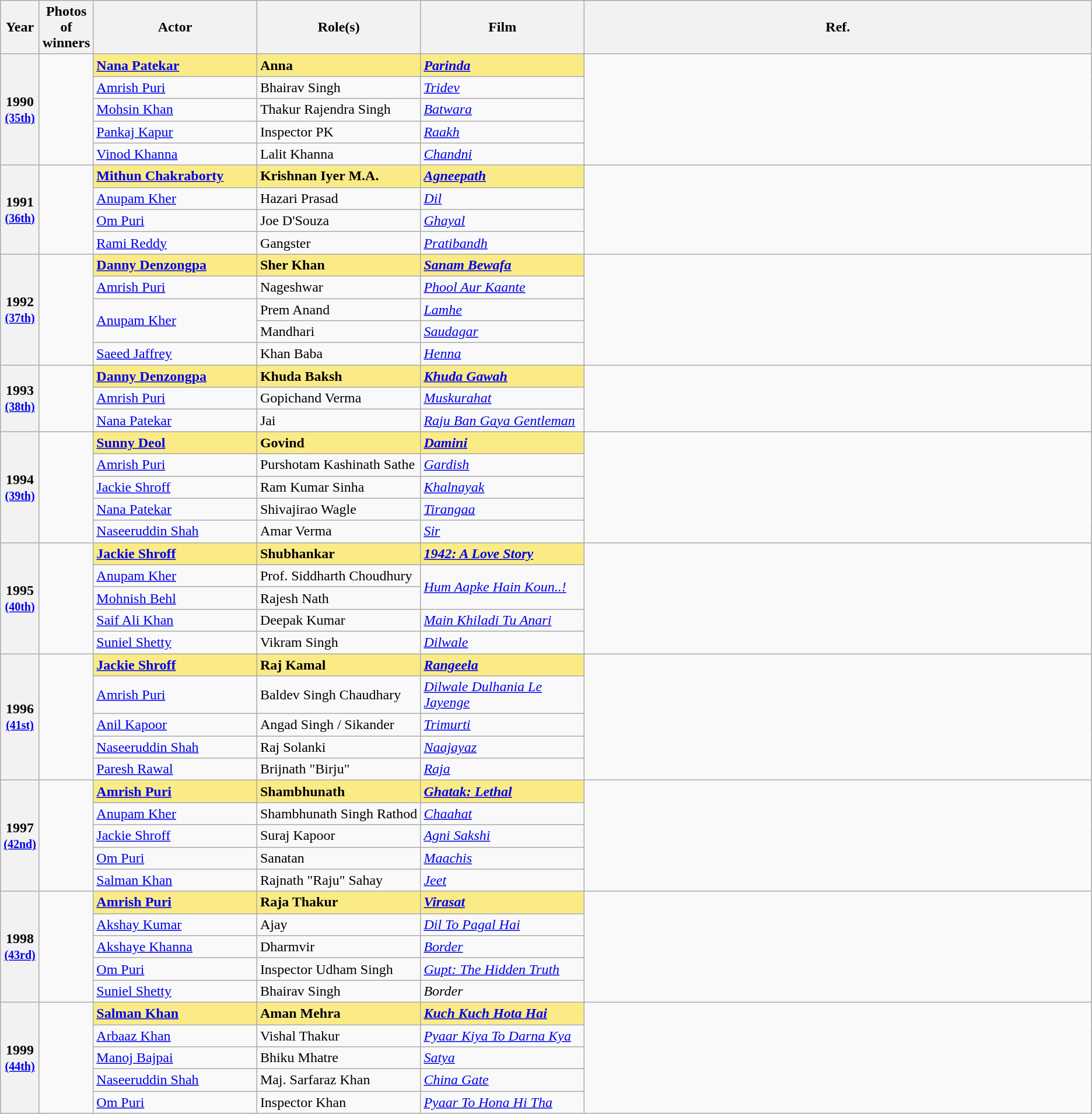<table class="wikitable sortable" style="text-align:left;">
<tr>
<th scope="col" style="width:3%; text-align:center;">Year</th>
<th scope="col" style="width:3%;text-align:center;">Photos of winners</th>
<th scope="col" style="width:15%;text-align:center;">Actor</th>
<th scope="col" style="width:15%;text-align:center;">Role(s)</th>
<th scope="col" style="width:15%;text-align:center;">Film</th>
<th>Ref.</th>
</tr>
<tr>
<th scope="row" rowspan=5 style="text-align:center">1990 <br><small><a href='#'>(35th)</a> </small></th>
<td rowspan=5 style="text-align:center"></td>
<td style="background:#FAEB86;"><strong><a href='#'>Nana Patekar</a></strong> </td>
<td style="background:#FAEB86;"><strong>Anna</strong></td>
<td style="background:#FAEB86;"><strong><em><a href='#'>Parinda</a></em></strong></td>
<td rowspan="5"></td>
</tr>
<tr>
<td><a href='#'>Amrish Puri</a></td>
<td>Bhairav Singh</td>
<td><em><a href='#'>Tridev</a></em></td>
</tr>
<tr>
<td><a href='#'>Mohsin Khan</a></td>
<td>Thakur Rajendra Singh</td>
<td><em><a href='#'>Batwara</a></em></td>
</tr>
<tr>
<td><a href='#'>Pankaj Kapur</a></td>
<td>Inspector PK</td>
<td><em><a href='#'>Raakh</a></em></td>
</tr>
<tr>
<td><a href='#'>Vinod Khanna</a></td>
<td>Lalit Khanna</td>
<td><em><a href='#'>Chandni</a></em></td>
</tr>
<tr>
<th rowspan="4" scope="row" style="text-align:center">1991 <br><small><a href='#'>(36th)</a> </small></th>
<td rowspan="4" style="text-align:center"></td>
<td style="background:#FAEB86;"><strong><a href='#'>Mithun Chakraborty</a></strong> </td>
<td style="background:#FAEB86;"><strong>Krishnan Iyer M.A.</strong></td>
<td style="background:#FAEB86;"><strong><em><a href='#'>Agneepath</a></em></strong></td>
<td rowspan="4"></td>
</tr>
<tr>
<td><a href='#'>Anupam Kher</a></td>
<td>Hazari Prasad</td>
<td><em><a href='#'>Dil</a></em></td>
</tr>
<tr>
<td><a href='#'>Om Puri</a></td>
<td>Joe D'Souza</td>
<td><em><a href='#'>Ghayal</a></em></td>
</tr>
<tr>
<td><a href='#'>Rami Reddy</a></td>
<td>Gangster</td>
<td><em><a href='#'>Pratibandh</a></em></td>
</tr>
<tr>
<th rowspan="5" scope="row" style="text-align:center">1992 <br><small><a href='#'>(37th)</a> </small></th>
<td rowspan="5" style="text-align:center"></td>
<td style="background:#FAEB86;"><strong><a href='#'>Danny Denzongpa</a></strong> </td>
<td style="background:#FAEB86;"><strong>Sher Khan</strong></td>
<td style="background:#FAEB86;"><strong><em><a href='#'>Sanam Bewafa</a></em></strong></td>
<td rowspan="5"></td>
</tr>
<tr>
<td><a href='#'>Amrish Puri</a></td>
<td>Nageshwar</td>
<td><em><a href='#'>Phool Aur Kaante</a></em></td>
</tr>
<tr>
<td rowspan=2><a href='#'>Anupam Kher</a></td>
<td>Prem Anand</td>
<td><em><a href='#'>Lamhe</a></em></td>
</tr>
<tr>
<td>Mandhari</td>
<td><em><a href='#'>Saudagar</a></em></td>
</tr>
<tr>
<td><a href='#'>Saeed Jaffrey</a></td>
<td>Khan Baba</td>
<td><em><a href='#'>Henna</a></em></td>
</tr>
<tr>
<th rowspan="3" scope="row" style="text-align:center">1993 <br><small><a href='#'>(38th)</a> </small></th>
<td rowspan="3" style="text-align:center"></td>
<td style="background:#FAEB86;"><strong><a href='#'>Danny Denzongpa</a></strong> </td>
<td style="background:#FAEB86;"><strong>Khuda Baksh</strong></td>
<td style="background:#FAEB86;"><strong><em><a href='#'>Khuda Gawah</a></em></strong></td>
<td rowspan="3"></td>
</tr>
<tr>
<td><a href='#'>Amrish Puri</a></td>
<td>Gopichand Verma</td>
<td><em><a href='#'>Muskurahat</a></em></td>
</tr>
<tr>
<td><a href='#'>Nana Patekar</a></td>
<td>Jai</td>
<td><em><a href='#'>Raju Ban Gaya Gentleman</a></em></td>
</tr>
<tr>
<th rowspan="5" scope="row" style="text-align:center">1994 <br><small><a href='#'>(39th)</a></small></th>
<td rowspan="5" style="text-align:center"></td>
<td style="background:#FAEB86;"><strong><a href='#'>Sunny Deol</a></strong> </td>
<td style="background:#FAEB86;"><strong>Govind</strong></td>
<td style="background:#FAEB86;"><strong><em><a href='#'>Damini</a></em></strong></td>
<td rowspan="5"></td>
</tr>
<tr>
<td><a href='#'>Amrish Puri</a></td>
<td>Purshotam Kashinath Sathe</td>
<td><em><a href='#'>Gardish</a></em></td>
</tr>
<tr>
<td><a href='#'>Jackie Shroff</a></td>
<td>Ram Kumar Sinha</td>
<td><em><a href='#'>Khalnayak</a></em></td>
</tr>
<tr>
<td><a href='#'>Nana Patekar</a></td>
<td>Shivajirao Wagle</td>
<td><em><a href='#'>Tirangaa</a></em></td>
</tr>
<tr>
<td><a href='#'>Naseeruddin Shah</a></td>
<td>Amar Verma</td>
<td><em><a href='#'>Sir</a></em></td>
</tr>
<tr>
<th rowspan="5" scope="row" style="text-align:center">1995 <br><small><a href='#'>(40th)</a></small></th>
<td rowspan="5" style="text-align:center"></td>
<td style="background:#FAEB86;"><strong><a href='#'>Jackie Shroff</a></strong> </td>
<td style="background:#FAEB86;"><strong>Shubhankar</strong></td>
<td style="background:#FAEB86;"><strong><em><a href='#'>1942: A Love Story</a></em></strong></td>
<td rowspan="5"></td>
</tr>
<tr>
<td><a href='#'>Anupam Kher</a></td>
<td>Prof. Siddharth Choudhury</td>
<td rowspan = 2><em><a href='#'>Hum Aapke Hain Koun..!</a></em></td>
</tr>
<tr>
<td><a href='#'>Mohnish Behl</a></td>
<td>Rajesh Nath</td>
</tr>
<tr>
<td><a href='#'>Saif Ali Khan</a></td>
<td>Deepak Kumar</td>
<td><em><a href='#'>Main Khiladi Tu Anari</a></em></td>
</tr>
<tr>
<td><a href='#'>Suniel Shetty</a></td>
<td>Vikram Singh</td>
<td><em><a href='#'>Dilwale</a></em></td>
</tr>
<tr>
<th rowspan="5" scope="row" style="text-align:center">1996 <br><small><a href='#'>(41st)</a></small></th>
<td rowspan="5" style="text-align:center"></td>
<td style="background:#FAEB86;"><strong><a href='#'>Jackie Shroff</a></strong> </td>
<td style="background:#FAEB86;"><strong>Raj Kamal</strong></td>
<td style="background:#FAEB86;"><strong><em><a href='#'>Rangeela</a></em></strong></td>
<td rowspan="5"></td>
</tr>
<tr>
<td><a href='#'>Amrish Puri</a></td>
<td>Baldev Singh Chaudhary</td>
<td><em><a href='#'>Dilwale Dulhania Le Jayenge</a></em></td>
</tr>
<tr>
<td><a href='#'>Anil Kapoor</a></td>
<td>Angad Singh / Sikander</td>
<td><em><a href='#'>Trimurti</a></em></td>
</tr>
<tr>
<td><a href='#'>Naseeruddin Shah</a></td>
<td>Raj Solanki</td>
<td><em><a href='#'>Naajayaz</a></em></td>
</tr>
<tr>
<td><a href='#'>Paresh Rawal</a></td>
<td>Brijnath "Birju"</td>
<td><em><a href='#'>Raja</a></em></td>
</tr>
<tr>
<th rowspan="5" scope="row" style="text-align:center">1997 <br><small><a href='#'>(42nd)</a></small></th>
<td rowspan="5" style="text-align:center"></td>
<td style="background:#FAEB86;"><strong><a href='#'>Amrish Puri</a></strong> </td>
<td style="background:#FAEB86;"><strong>Shambhunath</strong></td>
<td style="background:#FAEB86;"><strong><em><a href='#'>Ghatak: Lethal</a></em></strong></td>
<td rowspan="5"></td>
</tr>
<tr>
<td><a href='#'>Anupam Kher</a></td>
<td>Shambhunath Singh Rathod</td>
<td><em><a href='#'>Chaahat</a></em></td>
</tr>
<tr>
<td><a href='#'>Jackie Shroff</a></td>
<td>Suraj Kapoor</td>
<td><em><a href='#'>Agni Sakshi</a></em></td>
</tr>
<tr>
<td><a href='#'>Om Puri</a></td>
<td>Sanatan</td>
<td><em><a href='#'>Maachis</a></em></td>
</tr>
<tr>
<td><a href='#'>Salman Khan</a></td>
<td>Rajnath "Raju" Sahay</td>
<td><em><a href='#'>Jeet</a></em></td>
</tr>
<tr>
<th rowspan="5" scope="row" style="text-align:center">1998 <br><small><a href='#'>(43rd)</a></small></th>
<td rowspan="5" style="text-align:center"></td>
<td style="background:#FAEB86;"><strong><a href='#'>Amrish Puri</a></strong> </td>
<td style="background:#FAEB86;"><strong>Raja Thakur</strong></td>
<td style="background:#FAEB86;"><strong><em><a href='#'>Virasat</a></em></strong></td>
<td rowspan="5"></td>
</tr>
<tr>
<td><a href='#'>Akshay Kumar</a></td>
<td>Ajay</td>
<td><a href='#'><em>Dil To Pagal Hai</em></a></td>
</tr>
<tr>
<td><a href='#'>Akshaye Khanna</a></td>
<td>Dharmvir</td>
<td><em><a href='#'>Border</a></em></td>
</tr>
<tr>
<td><a href='#'>Om Puri</a></td>
<td>Inspector Udham Singh</td>
<td><em><a href='#'>Gupt: The Hidden Truth</a></em></td>
</tr>
<tr>
<td><a href='#'>Suniel Shetty</a></td>
<td>Bhairav Singh</td>
<td><em>Border</em></td>
</tr>
<tr>
<th rowspan="5" scope="row" style="text-align:center">1999 <br><small><a href='#'>(44th)</a></small></th>
<td rowspan="5" style="text-align:center"></td>
<td style="background:#FAEB86;"><strong><a href='#'>Salman Khan</a></strong> </td>
<td style="background:#FAEB86;"><strong>Aman Mehra</strong></td>
<td style="background:#FAEB86;"><strong><em><a href='#'>Kuch Kuch Hota Hai</a></em></strong></td>
<td rowspan="5"></td>
</tr>
<tr>
<td><a href='#'>Arbaaz Khan</a></td>
<td>Vishal Thakur</td>
<td><em><a href='#'>Pyaar Kiya To Darna Kya</a></em></td>
</tr>
<tr>
<td><a href='#'>Manoj Bajpai</a></td>
<td>Bhiku Mhatre</td>
<td><em><a href='#'>Satya</a></em></td>
</tr>
<tr>
<td><a href='#'>Naseeruddin Shah</a></td>
<td>Maj. Sarfaraz Khan</td>
<td><em><a href='#'>China Gate</a></em></td>
</tr>
<tr>
<td><a href='#'>Om Puri</a></td>
<td>Inspector Khan</td>
<td><em><a href='#'>Pyaar To Hona Hi Tha</a></em></td>
</tr>
</table>
